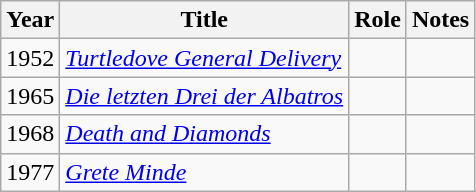<table class="wikitable sortable">
<tr>
<th>Year</th>
<th>Title</th>
<th>Role</th>
<th class="unsortable">Notes</th>
</tr>
<tr>
<td>1952</td>
<td><em><a href='#'>Turtledove General Delivery</a></em></td>
<td></td>
<td></td>
</tr>
<tr>
<td>1965</td>
<td><em><a href='#'>Die letzten Drei der Albatros</a></em></td>
<td></td>
<td></td>
</tr>
<tr>
<td>1968</td>
<td><em><a href='#'>Death and Diamonds</a></em></td>
<td></td>
<td></td>
</tr>
<tr>
<td>1977</td>
<td><em><a href='#'>Grete Minde</a></em></td>
<td></td>
<td></td>
</tr>
</table>
